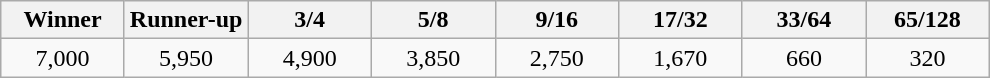<table class="wikitable">
<tr>
<th width=75>Winner</th>
<th width=75>Runner-up</th>
<th width=75>3/4</th>
<th width=75>5/8</th>
<th width=75>9/16</th>
<th width=75>17/32</th>
<th width=75>33/64</th>
<th width=75>65/128</th>
</tr>
<tr>
<td align=center>7,000</td>
<td align=center>5,950</td>
<td align=center>4,900</td>
<td align=center>3,850</td>
<td align=center>2,750</td>
<td align=center>1,670</td>
<td align=center>660</td>
<td align=center>320</td>
</tr>
</table>
